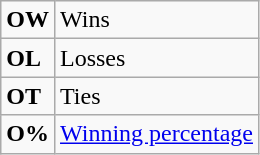<table class="wikitable">
<tr>
<td><strong>OW</strong></td>
<td>Wins</td>
</tr>
<tr>
<td><strong>OL</strong></td>
<td>Losses</td>
</tr>
<tr>
<td><strong>OT</strong></td>
<td>Ties</td>
</tr>
<tr>
<td align="center"><strong>O%</strong></td>
<td><a href='#'>Winning percentage</a></td>
</tr>
</table>
